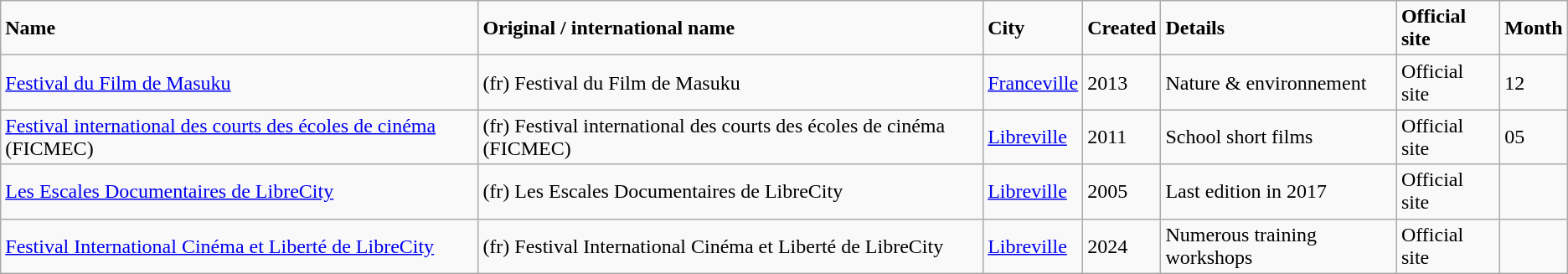<table class="wikitable">
<tr>
<td><strong>Name</strong></td>
<td><strong>Original / international name</strong></td>
<td><strong>City</strong></td>
<td><strong>Created</strong></td>
<td><strong>Details</strong></td>
<td><strong>Official site</strong></td>
<td><strong>Month</strong></td>
</tr>
<tr>
<td><a href='#'>Festival du Film de Masuku</a></td>
<td>(fr) Festival du Film de Masuku</td>
<td><a href='#'>Franceville</a></td>
<td>2013</td>
<td>Nature & environnement</td>
<td>Official site</td>
<td>12</td>
</tr>
<tr>
<td><a href='#'>Festival international des courts des écoles de cinéma</a> (FICMEC)</td>
<td>(fr) Festival international des courts des écoles de cinéma (FICMEC)</td>
<td><a href='#'>Libreville</a></td>
<td>2011</td>
<td>School short films</td>
<td>Official site</td>
<td>05</td>
</tr>
<tr>
<td><a href='#'>Les Escales Documentaires de LibreCity</a></td>
<td>(fr) Les Escales Documentaires de LibreCity</td>
<td><a href='#'>Libreville</a></td>
<td>2005</td>
<td>Last edition in 2017</td>
<td>Official site</td>
<td></td>
</tr>
<tr>
<td><a href='#'>Festival International Cinéma et Liberté de LibreCity</a></td>
<td>(fr) Festival International Cinéma et Liberté de LibreCity</td>
<td><a href='#'>Libreville</a></td>
<td>2024</td>
<td>Numerous training workshops</td>
<td>Official site</td>
<td></td>
</tr>
</table>
